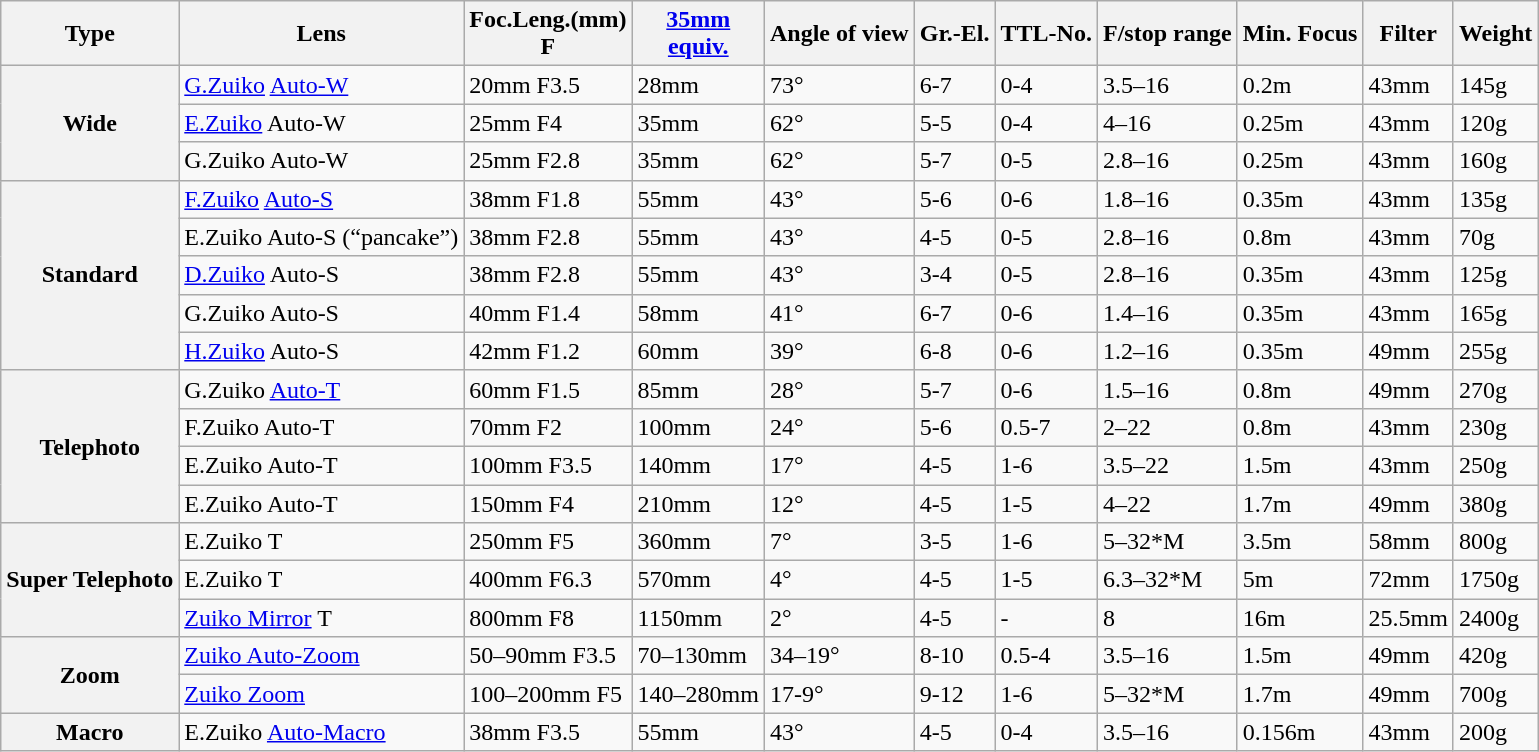<table class="wikitable">
<tr>
<th>Type</th>
<th>Lens</th>
<th>Foc.Leng.(mm)<br>F</th>
<th><a href='#'>35mm<br>equiv.</a></th>
<th>Angle of view</th>
<th>Gr.-El.</th>
<th>TTL-No.</th>
<th>F/stop range</th>
<th>Min. Focus</th>
<th>Filter</th>
<th>Weight</th>
</tr>
<tr>
<th rowspan="3">Wide</th>
<td><a href='#'>G.Zuiko</a> <a href='#'>Auto-W</a></td>
<td>20mm F3.5</td>
<td>28mm</td>
<td>73°</td>
<td>6-7</td>
<td>0-4</td>
<td>3.5–16</td>
<td>0.2m</td>
<td>43mm</td>
<td>145g</td>
</tr>
<tr>
<td><a href='#'>E.Zuiko</a> Auto-W</td>
<td>25mm F4</td>
<td>35mm</td>
<td>62°</td>
<td>5-5</td>
<td>0-4</td>
<td>4–16</td>
<td>0.25m</td>
<td>43mm</td>
<td>120g</td>
</tr>
<tr>
<td>G.Zuiko Auto-W</td>
<td>25mm F2.8</td>
<td>35mm</td>
<td>62°</td>
<td>5-7</td>
<td>0-5</td>
<td>2.8–16</td>
<td>0.25m</td>
<td>43mm</td>
<td>160g</td>
</tr>
<tr>
<th rowspan="5">Standard</th>
<td><a href='#'>F.Zuiko</a> <a href='#'>Auto-S</a></td>
<td>38mm F1.8</td>
<td>55mm</td>
<td>43°</td>
<td>5-6</td>
<td>0-6</td>
<td>1.8–16</td>
<td>0.35m</td>
<td>43mm</td>
<td>135g</td>
</tr>
<tr>
<td>E.Zuiko Auto-S (“pancake”)</td>
<td>38mm F2.8</td>
<td>55mm</td>
<td>43°</td>
<td>4-5</td>
<td>0-5</td>
<td>2.8–16</td>
<td>0.8m</td>
<td>43mm</td>
<td>70g</td>
</tr>
<tr>
<td><a href='#'>D.Zuiko</a> Auto-S</td>
<td>38mm F2.8</td>
<td>55mm</td>
<td>43°</td>
<td>3-4</td>
<td>0-5</td>
<td>2.8–16</td>
<td>0.35m</td>
<td>43mm</td>
<td>125g</td>
</tr>
<tr>
<td>G.Zuiko Auto-S</td>
<td>40mm F1.4</td>
<td>58mm</td>
<td>41°</td>
<td>6-7</td>
<td>0-6</td>
<td>1.4–16</td>
<td>0.35m</td>
<td>43mm</td>
<td>165g</td>
</tr>
<tr>
<td><a href='#'>H.Zuiko</a> Auto-S</td>
<td>42mm F1.2</td>
<td>60mm</td>
<td>39°</td>
<td>6-8</td>
<td>0-6</td>
<td>1.2–16</td>
<td>0.35m</td>
<td>49mm</td>
<td>255g</td>
</tr>
<tr>
<th rowspan="4">Telephoto</th>
<td>G.Zuiko <a href='#'>Auto-T</a></td>
<td>60mm F1.5</td>
<td>85mm</td>
<td>28°</td>
<td>5-7</td>
<td>0-6</td>
<td>1.5–16</td>
<td>0.8m</td>
<td>49mm</td>
<td>270g</td>
</tr>
<tr>
<td>F.Zuiko Auto-T</td>
<td>70mm F2</td>
<td>100mm</td>
<td>24°</td>
<td>5-6</td>
<td>0.5-7</td>
<td>2–22</td>
<td>0.8m</td>
<td>43mm</td>
<td>230g</td>
</tr>
<tr>
<td>E.Zuiko Auto-T</td>
<td>100mm F3.5</td>
<td>140mm</td>
<td>17°</td>
<td>4-5</td>
<td>1-6</td>
<td>3.5–22</td>
<td>1.5m</td>
<td>43mm</td>
<td>250g</td>
</tr>
<tr>
<td>E.Zuiko Auto-T</td>
<td>150mm F4</td>
<td>210mm</td>
<td>12°</td>
<td>4-5</td>
<td>1-5</td>
<td>4–22</td>
<td>1.7m</td>
<td>49mm</td>
<td>380g</td>
</tr>
<tr>
<th rowspan="3">Super Telephoto</th>
<td>E.Zuiko T</td>
<td>250mm F5</td>
<td>360mm</td>
<td>7°</td>
<td>3-5</td>
<td>1-6</td>
<td>5–32*M</td>
<td>3.5m</td>
<td>58mm</td>
<td>800g</td>
</tr>
<tr>
<td>E.Zuiko T</td>
<td>400mm F6.3</td>
<td>570mm</td>
<td>4°</td>
<td>4-5</td>
<td>1-5</td>
<td>6.3–32*M</td>
<td>5m</td>
<td>72mm</td>
<td>1750g</td>
</tr>
<tr>
<td><a href='#'>Zuiko Mirror</a> T</td>
<td>800mm F8</td>
<td>1150mm</td>
<td>2°</td>
<td>4-5</td>
<td>-</td>
<td>8</td>
<td>16m</td>
<td>25.5mm</td>
<td>2400g</td>
</tr>
<tr>
<th rowspan="2">Zoom</th>
<td><a href='#'>Zuiko Auto-Zoom</a></td>
<td>50–90mm F3.5</td>
<td>70–130mm</td>
<td>34–19°</td>
<td>8-10</td>
<td>0.5-4</td>
<td>3.5–16</td>
<td>1.5m</td>
<td>49mm</td>
<td>420g</td>
</tr>
<tr>
<td><a href='#'>Zuiko Zoom</a></td>
<td>100–200mm F5</td>
<td>140–280mm</td>
<td>17-9°</td>
<td>9-12</td>
<td>1-6</td>
<td>5–32*M</td>
<td>1.7m</td>
<td>49mm</td>
<td>700g</td>
</tr>
<tr>
<th rowspan="3">Macro</th>
<td>E.Zuiko <a href='#'>Auto-Macro</a></td>
<td>38mm F3.5</td>
<td>55mm</td>
<td>43°</td>
<td>4-5</td>
<td>0-4</td>
<td>3.5–16</td>
<td>0.156m</td>
<td>43mm</td>
<td>200g</td>
</tr>
</table>
